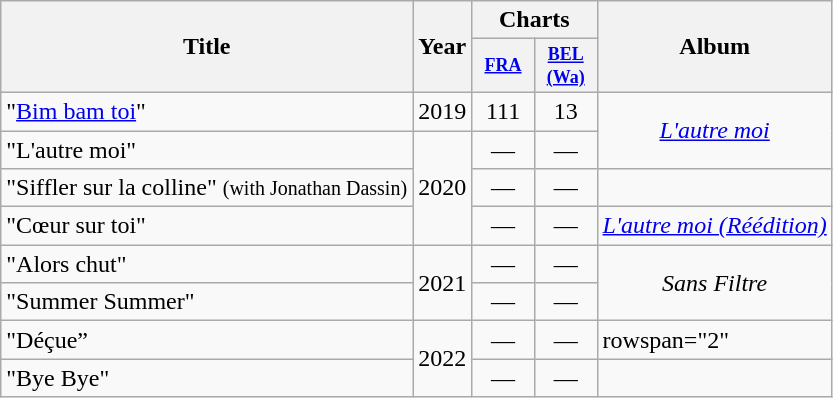<table class="wikitable">
<tr>
<th rowspan="2">Title</th>
<th rowspan="2">Year</th>
<th colspan="2">Charts</th>
<th rowspan="2"><strong>Album</strong></th>
</tr>
<tr>
<th style="width:3em;font-size:75%"><a href='#'>FRA</a><br></th>
<th style="width:3em;font-size:75%"><a href='#'>BEL<br>(Wa)</a><br></th>
</tr>
<tr>
<td>"<a href='#'>Bim bam toi</a>"</td>
<td align="center">2019</td>
<td align="center">111</td>
<td align="center">13</td>
<td rowspan="2" align="center"><em><a href='#'>L'autre moi</a></em></td>
</tr>
<tr>
<td>"L'autre moi"</td>
<td rowspan="3">2020</td>
<td align="center">—</td>
<td align="center">—</td>
</tr>
<tr>
<td>"Siffler sur la colline" <small>(with Jonathan Dassin)</small></td>
<td align="center">—</td>
<td align="center">—</td>
<td></td>
</tr>
<tr>
<td>"Cœur sur toi"</td>
<td align="center">—</td>
<td align="center">—</td>
<td align="center"><em><a href='#'>L'autre moi (Réédition)</a></em></td>
</tr>
<tr>
<td>"Alors chut"</td>
<td rowspan="2">2021</td>
<td align="center">—</td>
<td align="center">—</td>
<td rowspan="2" align="center"><em>Sans Filtre</em></td>
</tr>
<tr>
<td>"Summer Summer"</td>
<td align="center">—</td>
<td align="center">—</td>
</tr>
<tr>
<td>"Déçue”</td>
<td rowspan="2">2022</td>
<td align="center">—</td>
<td align="center">—</td>
<td>rowspan="2" </td>
</tr>
<tr>
<td>"Bye Bye"</td>
<td align="center">—</td>
<td align="center">—</td>
</tr>
</table>
